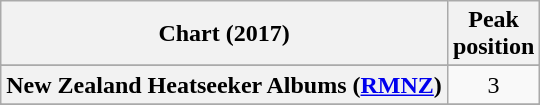<table class="wikitable sortable plainrowheaders" style="text-align:center">
<tr>
<th scope="col">Chart (2017)</th>
<th scope="col">Peak<br> position</th>
</tr>
<tr>
</tr>
<tr>
</tr>
<tr>
</tr>
<tr>
</tr>
<tr>
</tr>
<tr>
</tr>
<tr>
</tr>
<tr>
</tr>
<tr>
<th scope="row">New Zealand Heatseeker Albums (<a href='#'>RMNZ</a>)</th>
<td>3</td>
</tr>
<tr>
</tr>
<tr>
</tr>
<tr>
</tr>
<tr>
</tr>
<tr>
</tr>
<tr>
</tr>
</table>
